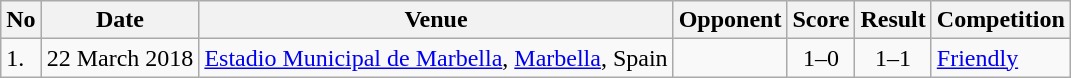<table class="wikitable" style="font-size:100%;">
<tr>
<th>No</th>
<th>Date</th>
<th>Venue</th>
<th>Opponent</th>
<th>Score</th>
<th>Result</th>
<th>Competition</th>
</tr>
<tr>
<td>1.</td>
<td>22 March 2018</td>
<td><a href='#'>Estadio Municipal de Marbella</a>, <a href='#'>Marbella</a>, Spain</td>
<td></td>
<td align=center>1–0</td>
<td align=center>1–1</td>
<td><a href='#'>Friendly</a></td>
</tr>
</table>
